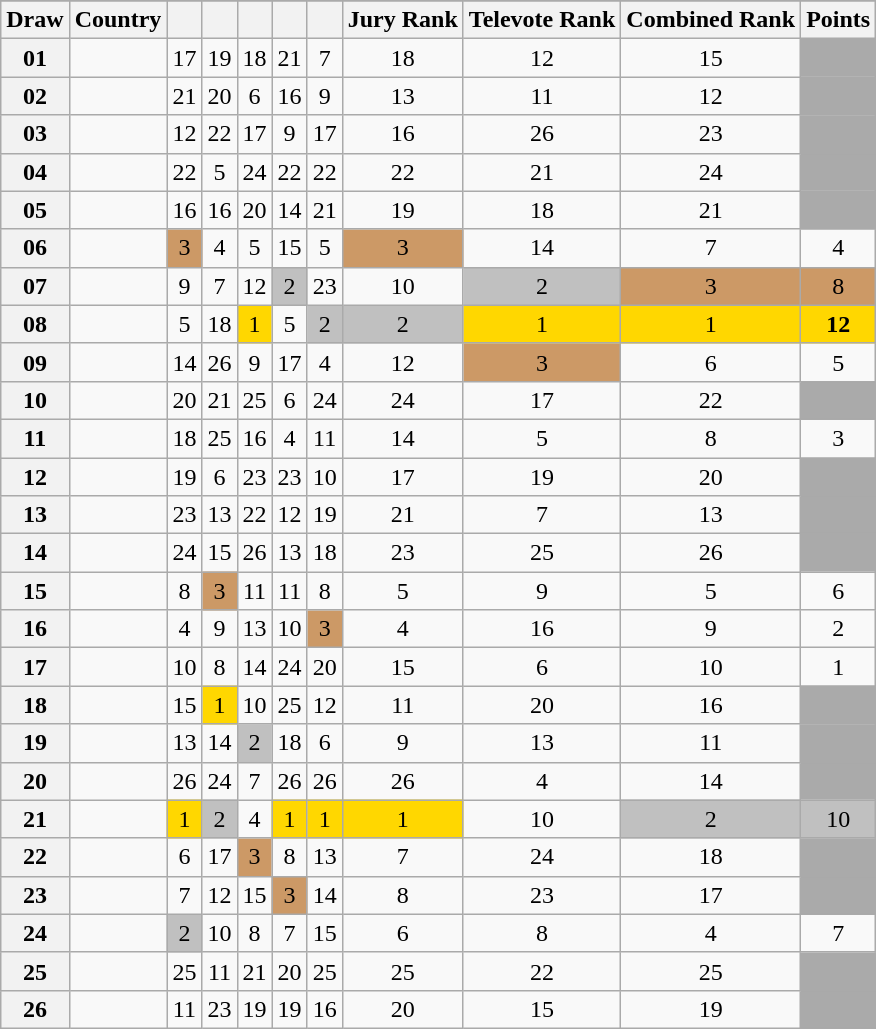<table class="sortable wikitable collapsible plainrowheaders" style="text-align:center;">
<tr>
</tr>
<tr>
<th scope="col">Draw</th>
<th scope="col">Country</th>
<th scope="col"><small></small></th>
<th scope="col"><small></small></th>
<th scope="col"><small></small></th>
<th scope="col"><small></small></th>
<th scope="col"><small></small></th>
<th scope="col">Jury Rank</th>
<th scope="col">Televote Rank</th>
<th scope="col">Combined Rank</th>
<th scope="col">Points</th>
</tr>
<tr>
<th scope="row" style="text-align:center;">01</th>
<td style="text-align:left;"></td>
<td>17</td>
<td>19</td>
<td>18</td>
<td>21</td>
<td>7</td>
<td>18</td>
<td>12</td>
<td>15</td>
<td style="background:#AAAAAA;"></td>
</tr>
<tr>
<th scope="row" style="text-align:center;">02</th>
<td style="text-align:left;"></td>
<td>21</td>
<td>20</td>
<td>6</td>
<td>16</td>
<td>9</td>
<td>13</td>
<td>11</td>
<td>12</td>
<td style="background:#AAAAAA;"></td>
</tr>
<tr>
<th scope="row" style="text-align:center;">03</th>
<td style="text-align:left;"></td>
<td>12</td>
<td>22</td>
<td>17</td>
<td>9</td>
<td>17</td>
<td>16</td>
<td>26</td>
<td>23</td>
<td style="background:#AAAAAA;"></td>
</tr>
<tr>
<th scope="row" style="text-align:center;">04</th>
<td style="text-align:left;"></td>
<td>22</td>
<td>5</td>
<td>24</td>
<td>22</td>
<td>22</td>
<td>22</td>
<td>21</td>
<td>24</td>
<td style="background:#AAAAAA;"></td>
</tr>
<tr>
<th scope="row" style="text-align:center;">05</th>
<td style="text-align:left;"></td>
<td>16</td>
<td>16</td>
<td>20</td>
<td>14</td>
<td>21</td>
<td>19</td>
<td>18</td>
<td>21</td>
<td style="background:#AAAAAA;"></td>
</tr>
<tr>
<th scope="row" style="text-align:center;">06</th>
<td style="text-align:left;"></td>
<td style="background:#CC9966;">3</td>
<td>4</td>
<td>5</td>
<td>15</td>
<td>5</td>
<td style="background:#CC9966;">3</td>
<td>14</td>
<td>7</td>
<td>4</td>
</tr>
<tr>
<th scope="row" style="text-align:center;">07</th>
<td style="text-align:left;"></td>
<td>9</td>
<td>7</td>
<td>12</td>
<td style="background:silver;">2</td>
<td>23</td>
<td>10</td>
<td style="background:silver;">2</td>
<td style="background:#CC9966;">3</td>
<td style="background:#CC9966;">8</td>
</tr>
<tr>
<th scope="row" style="text-align:center;">08</th>
<td style="text-align:left;"></td>
<td>5</td>
<td>18</td>
<td style="background:gold;">1</td>
<td>5</td>
<td style="background:silver;">2</td>
<td style="background:silver;">2</td>
<td style="background:gold;">1</td>
<td style="background:gold;">1</td>
<td style="background:gold;"><strong>12</strong></td>
</tr>
<tr>
<th scope="row" style="text-align:center;">09</th>
<td style="text-align:left;"></td>
<td>14</td>
<td>26</td>
<td>9</td>
<td>17</td>
<td>4</td>
<td>12</td>
<td style="background:#CC9966;">3</td>
<td>6</td>
<td>5</td>
</tr>
<tr>
<th scope="row" style="text-align:center;">10</th>
<td style="text-align:left;"></td>
<td>20</td>
<td>21</td>
<td>25</td>
<td>6</td>
<td>24</td>
<td>24</td>
<td>17</td>
<td>22</td>
<td style="background:#AAAAAA;"></td>
</tr>
<tr>
<th scope="row" style="text-align:center;">11</th>
<td style="text-align:left;"></td>
<td>18</td>
<td>25</td>
<td>16</td>
<td>4</td>
<td>11</td>
<td>14</td>
<td>5</td>
<td>8</td>
<td>3</td>
</tr>
<tr>
<th scope="row" style="text-align:center;">12</th>
<td style="text-align:left;"></td>
<td>19</td>
<td>6</td>
<td>23</td>
<td>23</td>
<td>10</td>
<td>17</td>
<td>19</td>
<td>20</td>
<td style="background:#AAAAAA;"></td>
</tr>
<tr>
<th scope="row" style="text-align:center;">13</th>
<td style="text-align:left;"></td>
<td>23</td>
<td>13</td>
<td>22</td>
<td>12</td>
<td>19</td>
<td>21</td>
<td>7</td>
<td>13</td>
<td style="background:#AAAAAA;"></td>
</tr>
<tr>
<th scope="row" style="text-align:center;">14</th>
<td style="text-align:left;"></td>
<td>24</td>
<td>15</td>
<td>26</td>
<td>13</td>
<td>18</td>
<td>23</td>
<td>25</td>
<td>26</td>
<td style="background:#AAAAAA;"></td>
</tr>
<tr>
<th scope="row" style="text-align:center;">15</th>
<td style="text-align:left;"></td>
<td>8</td>
<td style="background:#CC9966;">3</td>
<td>11</td>
<td>11</td>
<td>8</td>
<td>5</td>
<td>9</td>
<td>5</td>
<td>6</td>
</tr>
<tr>
<th scope="row" style="text-align:center;">16</th>
<td style="text-align:left;"></td>
<td>4</td>
<td>9</td>
<td>13</td>
<td>10</td>
<td style="background:#CC9966;">3</td>
<td>4</td>
<td>16</td>
<td>9</td>
<td>2</td>
</tr>
<tr>
<th scope="row" style="text-align:center;">17</th>
<td style="text-align:left;"></td>
<td>10</td>
<td>8</td>
<td>14</td>
<td>24</td>
<td>20</td>
<td>15</td>
<td>6</td>
<td>10</td>
<td>1</td>
</tr>
<tr>
<th scope="row" style="text-align:center;">18</th>
<td style="text-align:left;"></td>
<td>15</td>
<td style="background:gold;">1</td>
<td>10</td>
<td>25</td>
<td>12</td>
<td>11</td>
<td>20</td>
<td>16</td>
<td style="background:#AAAAAA;"></td>
</tr>
<tr>
<th scope="row" style="text-align:center;">19</th>
<td style="text-align:left;"></td>
<td>13</td>
<td>14</td>
<td style="background:silver;">2</td>
<td>18</td>
<td>6</td>
<td>9</td>
<td>13</td>
<td>11</td>
<td style="background:#AAAAAA;"></td>
</tr>
<tr>
<th scope="row" style="text-align:center;">20</th>
<td style="text-align:left;"></td>
<td>26</td>
<td>24</td>
<td>7</td>
<td>26</td>
<td>26</td>
<td>26</td>
<td>4</td>
<td>14</td>
<td style="background:#AAAAAA;"></td>
</tr>
<tr>
<th scope="row" style="text-align:center;">21</th>
<td style="text-align:left;"></td>
<td style="background:gold;">1</td>
<td style="background:silver;">2</td>
<td>4</td>
<td style="background:gold;">1</td>
<td style="background:gold;">1</td>
<td style="background:gold;">1</td>
<td>10</td>
<td style="background:silver;">2</td>
<td style="background:silver;">10</td>
</tr>
<tr>
<th scope="row" style="text-align:center;">22</th>
<td style="text-align:left;"></td>
<td>6</td>
<td>17</td>
<td style="background:#CC9966;">3</td>
<td>8</td>
<td>13</td>
<td>7</td>
<td>24</td>
<td>18</td>
<td style="background:#AAAAAA;"></td>
</tr>
<tr>
<th scope="row" style="text-align:center;">23</th>
<td style="text-align:left;"></td>
<td>7</td>
<td>12</td>
<td>15</td>
<td style="background:#CC9966;">3</td>
<td>14</td>
<td>8</td>
<td>23</td>
<td>17</td>
<td style="background:#AAAAAA;"></td>
</tr>
<tr>
<th scope="row" style="text-align:center;">24</th>
<td style="text-align:left;"></td>
<td style="background:silver;">2</td>
<td>10</td>
<td>8</td>
<td>7</td>
<td>15</td>
<td>6</td>
<td>8</td>
<td>4</td>
<td>7</td>
</tr>
<tr>
<th scope="row" style="text-align:center;">25</th>
<td style="text-align:left;"></td>
<td>25</td>
<td>11</td>
<td>21</td>
<td>20</td>
<td>25</td>
<td>25</td>
<td>22</td>
<td>25</td>
<td style="background:#AAAAAA;"></td>
</tr>
<tr>
<th scope="row" style="text-align:center;">26</th>
<td style="text-align:left;"></td>
<td>11</td>
<td>23</td>
<td>19</td>
<td>19</td>
<td>16</td>
<td>20</td>
<td>15</td>
<td>19</td>
<td style="background:#AAAAAA;"></td>
</tr>
</table>
